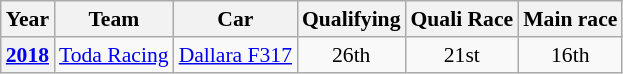<table class="wikitable" style="text-align:center; font-size:90%">
<tr>
<th>Year</th>
<th>Team</th>
<th>Car</th>
<th>Qualifying</th>
<th>Quali Race</th>
<th>Main race</th>
</tr>
<tr>
<th><a href='#'>2018</a></th>
<td align="left"> <a href='#'>Toda Racing</a></td>
<td align="left"><a href='#'>Dallara F317</a></td>
<td>26th</td>
<td>21st</td>
<td>16th</td>
</tr>
</table>
